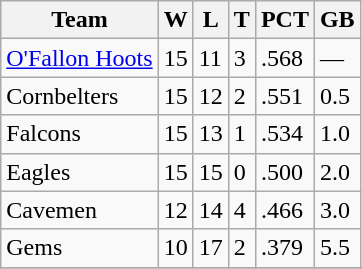<table class="wikitable">
<tr>
<th>Team</th>
<th>W</th>
<th>L</th>
<th>T</th>
<th>PCT</th>
<th>GB</th>
</tr>
<tr>
<td><a href='#'>O'Fallon Hoots</a></td>
<td>15</td>
<td>11</td>
<td>3</td>
<td>.568</td>
<td>—</td>
</tr>
<tr>
<td>Cornbelters</td>
<td>15</td>
<td>12</td>
<td>2</td>
<td>.551</td>
<td>0.5</td>
</tr>
<tr>
<td>Falcons</td>
<td>15</td>
<td>13</td>
<td>1</td>
<td>.534</td>
<td>1.0</td>
</tr>
<tr>
<td>Eagles</td>
<td>15</td>
<td>15</td>
<td>0</td>
<td>.500</td>
<td>2.0</td>
</tr>
<tr>
<td>Cavemen</td>
<td>12</td>
<td>14</td>
<td>4</td>
<td>.466</td>
<td>3.0</td>
</tr>
<tr>
<td>Gems</td>
<td>10</td>
<td>17</td>
<td>2</td>
<td>.379</td>
<td>5.5</td>
</tr>
<tr>
</tr>
</table>
